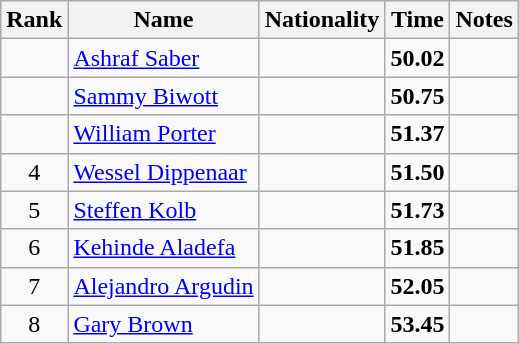<table class="wikitable sortable" style="text-align:center">
<tr>
<th>Rank</th>
<th>Name</th>
<th>Nationality</th>
<th>Time</th>
<th>Notes</th>
</tr>
<tr>
<td></td>
<td align=left><a href='#'>Ashraf Saber</a></td>
<td align=left></td>
<td><strong>50.02</strong></td>
<td></td>
</tr>
<tr>
<td></td>
<td align=left><a href='#'>Sammy Biwott</a></td>
<td align=left></td>
<td><strong>50.75</strong></td>
<td></td>
</tr>
<tr>
<td></td>
<td align=left><a href='#'>William Porter</a></td>
<td align=left></td>
<td><strong>51.37</strong></td>
<td></td>
</tr>
<tr>
<td>4</td>
<td align=left><a href='#'>Wessel Dippenaar</a></td>
<td align=left></td>
<td><strong>51.50</strong></td>
<td></td>
</tr>
<tr>
<td>5</td>
<td align=left><a href='#'>Steffen Kolb</a></td>
<td align=left></td>
<td><strong>51.73</strong></td>
<td></td>
</tr>
<tr>
<td>6</td>
<td align=left><a href='#'>Kehinde Aladefa</a></td>
<td align=left></td>
<td><strong>51.85</strong></td>
<td></td>
</tr>
<tr>
<td>7</td>
<td align=left><a href='#'>Alejandro Argudin</a></td>
<td align=left></td>
<td><strong>52.05</strong></td>
<td></td>
</tr>
<tr>
<td>8</td>
<td align=left><a href='#'>Gary Brown</a></td>
<td align=left></td>
<td><strong>53.45</strong></td>
<td></td>
</tr>
</table>
